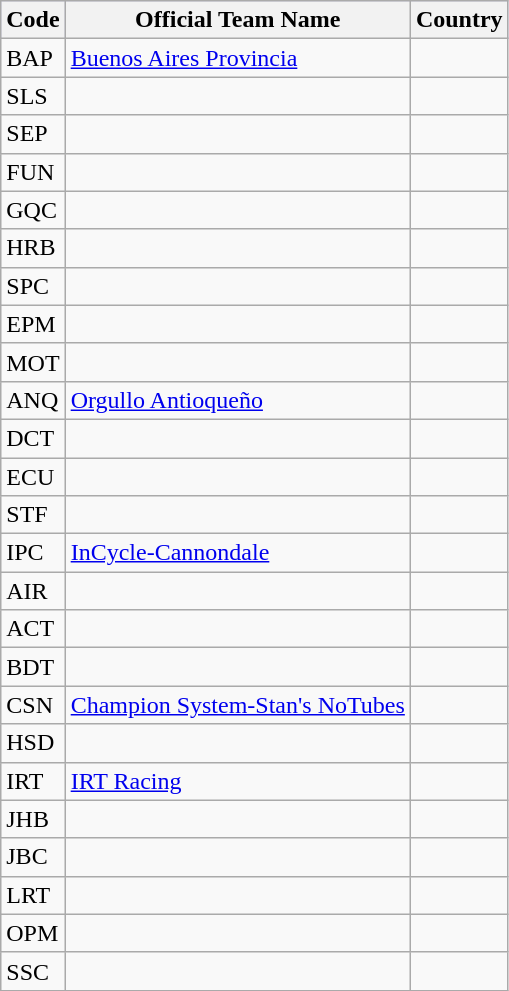<table class="wikitable">
<tr style="background:#ccf;">
<th>Code</th>
<th>Official Team Name</th>
<th>Country</th>
</tr>
<tr>
<td>BAP</td>
<td><a href='#'>Buenos Aires Provincia</a></td>
<td></td>
</tr>
<tr>
<td>SLS</td>
<td></td>
<td></td>
</tr>
<tr>
<td>SEP</td>
<td></td>
<td></td>
</tr>
<tr>
<td>FUN</td>
<td></td>
<td></td>
</tr>
<tr>
<td>GQC</td>
<td></td>
<td></td>
</tr>
<tr>
<td>HRB</td>
<td></td>
<td></td>
</tr>
<tr>
<td>SPC</td>
<td></td>
<td></td>
</tr>
<tr>
<td>EPM</td>
<td></td>
<td></td>
</tr>
<tr>
<td>MOT</td>
<td></td>
<td></td>
</tr>
<tr>
<td>ANQ</td>
<td><a href='#'>Orgullo Antioqueño</a></td>
<td></td>
</tr>
<tr>
<td>DCT</td>
<td></td>
<td></td>
</tr>
<tr>
<td>ECU</td>
<td></td>
<td></td>
</tr>
<tr>
<td>STF</td>
<td></td>
<td></td>
</tr>
<tr>
<td>IPC</td>
<td><a href='#'>InCycle-Cannondale</a></td>
<td></td>
</tr>
<tr>
<td>AIR</td>
<td></td>
<td></td>
</tr>
<tr>
<td>ACT</td>
<td></td>
<td></td>
</tr>
<tr>
<td>BDT</td>
<td></td>
<td></td>
</tr>
<tr>
<td>CSN</td>
<td><a href='#'>Champion System-Stan's NoTubes</a></td>
<td></td>
</tr>
<tr>
<td>HSD</td>
<td></td>
<td></td>
</tr>
<tr>
<td>IRT</td>
<td><a href='#'>IRT Racing</a></td>
<td></td>
</tr>
<tr>
<td>JHB</td>
<td></td>
<td></td>
</tr>
<tr>
<td>JBC</td>
<td></td>
<td></td>
</tr>
<tr>
<td>LRT</td>
<td></td>
<td></td>
</tr>
<tr>
<td>OPM</td>
<td></td>
<td></td>
</tr>
<tr>
<td>SSC</td>
<td></td>
<td></td>
</tr>
</table>
